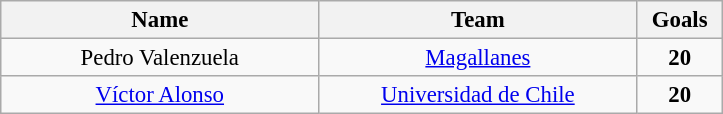<table class="wikitable" style="font-size:95%; text-align:center;">
<tr>
<th width="205">Name</th>
<th width="205">Team</th>
<th width="50">Goals</th>
</tr>
<tr>
<td> Pedro Valenzuela</td>
<td><a href='#'>Magallanes</a></td>
<td><strong>20</strong></td>
</tr>
<tr>
<td> <a href='#'>Víctor Alonso</a></td>
<td><a href='#'>Universidad de Chile</a></td>
<td><strong>20</strong></td>
</tr>
</table>
